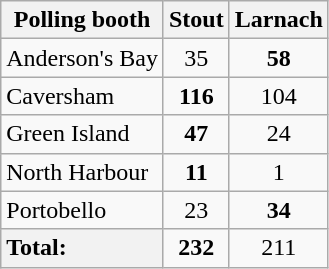<table class="wikitable" style="text-align:center;">
<tr>
<th>Polling booth</th>
<th>Stout</th>
<th>Larnach</th>
</tr>
<tr>
<td style="text-align:left;">Anderson's Bay</td>
<td>35</td>
<td><strong>58</strong></td>
</tr>
<tr>
<td style="text-align:left;">Caversham</td>
<td><strong>116</strong></td>
<td>104</td>
</tr>
<tr>
<td style="text-align:left;">Green Island</td>
<td><strong>47</strong></td>
<td>24</td>
</tr>
<tr>
<td style="text-align:left;">North Harbour</td>
<td><strong>11</strong></td>
<td>1</td>
</tr>
<tr>
<td style="text-align:left;">Portobello</td>
<td>23</td>
<td><strong>34</strong></td>
</tr>
<tr>
<th style="text-align:left;">Total:</th>
<td><strong>232</strong></td>
<td>211</td>
</tr>
</table>
